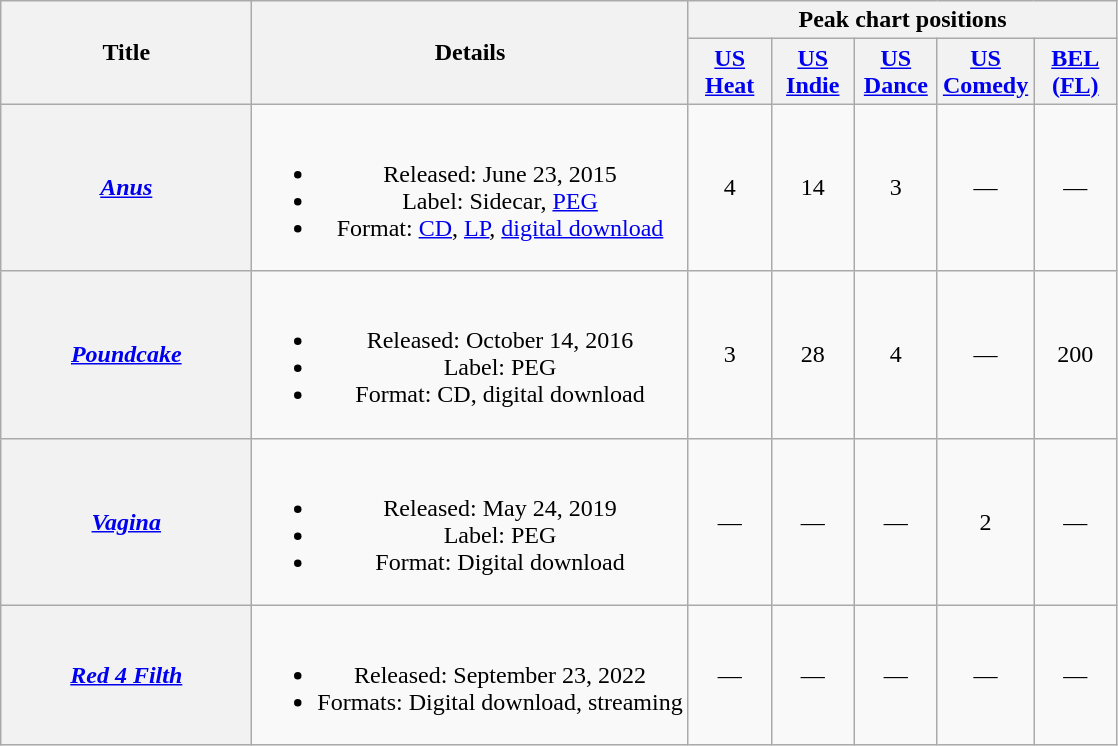<table class="wikitable plainrowheaders" style="text-align:center;">
<tr>
<th rowspan="2" style="width:10em;">Title</th>
<th rowspan="2">Details</th>
<th colspan="5">Peak chart positions</th>
</tr>
<tr>
<th scope="col" style="width:3em"><a href='#'>US<br>Heat</a><br></th>
<th scope="col" style="width:3em"><a href='#'>US<br>Indie</a><br></th>
<th scope="col" style="width:3em"><a href='#'>US<br>Dance</a><br></th>
<th scope="col" style="width:3em"><a href='#'>US<br>Comedy</a><br></th>
<th scope="col" style="width:3em"><a href='#'>BEL<br>(FL)</a><br></th>
</tr>
<tr>
<th scope="row"><em><a href='#'>Anus</a></em></th>
<td><br><ul><li>Released: June 23, 2015</li><li>Label: Sidecar, <a href='#'>PEG</a></li><li>Format: <a href='#'>CD</a>, <a href='#'>LP</a>, <a href='#'>digital download</a></li></ul></td>
<td>4</td>
<td>14</td>
<td>3</td>
<td>—</td>
<td>—</td>
</tr>
<tr>
<th scope="row"><em><a href='#'>Poundcake</a></em></th>
<td><br><ul><li>Released: October 14, 2016</li><li>Label: PEG</li><li>Format: CD, digital download</li></ul></td>
<td>3</td>
<td>28</td>
<td>4</td>
<td>—</td>
<td>200</td>
</tr>
<tr>
<th scope="row"><em><a href='#'>Vagina</a></em></th>
<td><br><ul><li>Released: May 24, 2019</li><li>Label: PEG</li><li>Format: Digital download</li></ul></td>
<td>—</td>
<td>—</td>
<td>—</td>
<td>2</td>
<td>—</td>
</tr>
<tr>
<th scope="row"><em><a href='#'>Red 4 Filth</a></em></th>
<td><br><ul><li>Released: September 23, 2022</li><li>Formats: Digital download, streaming</li></ul></td>
<td>—</td>
<td>—</td>
<td>—</td>
<td>—</td>
<td>—</td>
</tr>
</table>
